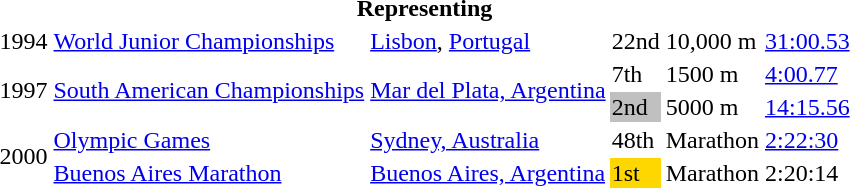<table>
<tr>
<th colspan="6">Representing </th>
</tr>
<tr>
<td>1994</td>
<td><a href='#'>World Junior Championships</a></td>
<td><a href='#'>Lisbon</a>, <a href='#'>Portugal</a></td>
<td>22nd</td>
<td>10,000 m</td>
<td><a href='#'>31:00.53</a></td>
</tr>
<tr>
<td rowspan=2>1997</td>
<td rowspan=2><a href='#'>South American Championships</a></td>
<td rowspan=2><a href='#'>Mar del Plata, Argentina</a></td>
<td>7th</td>
<td>1500 m</td>
<td><a href='#'>4:00.77</a></td>
</tr>
<tr>
<td bgcolor=silver>2nd</td>
<td>5000 m</td>
<td><a href='#'>14:15.56</a></td>
</tr>
<tr>
<td rowspan=2>2000</td>
<td><a href='#'>Olympic Games</a></td>
<td><a href='#'>Sydney, Australia</a></td>
<td>48th</td>
<td>Marathon</td>
<td><a href='#'>2:22:30</a></td>
</tr>
<tr>
<td><a href='#'>Buenos Aires Marathon</a></td>
<td><a href='#'>Buenos Aires, Argentina</a></td>
<td bgcolor="gold">1st</td>
<td>Marathon</td>
<td>2:20:14</td>
</tr>
</table>
